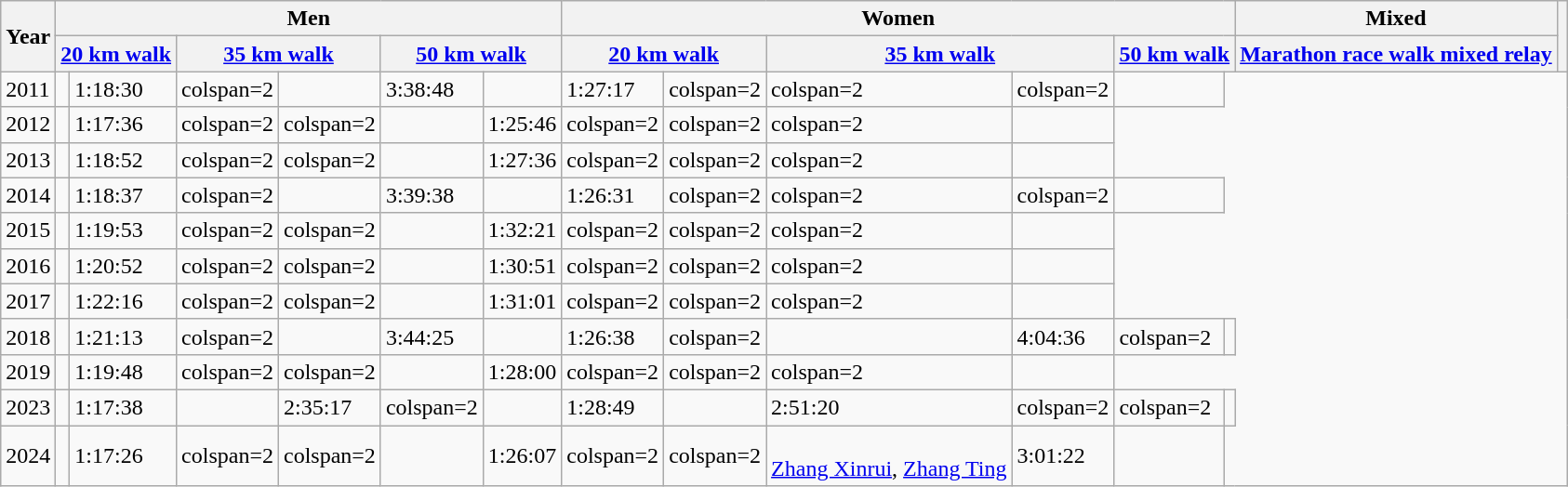<table class="wikitable mw-datatable sortable">
<tr>
<th rowspan=2>Year</th>
<th colspan=6>Men</th>
<th colspan=6>Women</th>
<th colspan=2>Mixed</th>
<th rowspan=2 class="unsortable"></th>
</tr>
<tr>
<th colspan=2><a href='#'>20 km walk</a></th>
<th colspan=2><a href='#'>35 km walk</a></th>
<th colspan=2><a href='#'>50 km walk</a></th>
<th colspan=2><a href='#'>20 km walk</a></th>
<th colspan=2><a href='#'>35 km walk</a></th>
<th colspan=2><a href='#'>50 km walk</a></th>
<th colspan=2><a href='#'>Marathon race walk mixed relay</a></th>
</tr>
<tr>
<td>2011</td>
<td></td>
<td>1:18:30</td>
<td>colspan=2 </td>
<td></td>
<td>3:38:48</td>
<td></td>
<td>1:27:17</td>
<td>colspan=2 </td>
<td>colspan=2 </td>
<td>colspan=2 </td>
<td></td>
</tr>
<tr>
<td>2012</td>
<td></td>
<td>1:17:36 </td>
<td>colspan=2 </td>
<td>colspan=2 </td>
<td></td>
<td>1:25:46 </td>
<td>colspan=2 </td>
<td>colspan=2 </td>
<td>colspan=2 </td>
<td></td>
</tr>
<tr>
<td>2013</td>
<td></td>
<td>1:18:52</td>
<td>colspan=2 </td>
<td>colspan=2 </td>
<td></td>
<td>1:27:36</td>
<td>colspan=2 </td>
<td>colspan=2 </td>
<td>colspan=2 </td>
<td></td>
</tr>
<tr>
<td>2014</td>
<td></td>
<td>1:18:37 </td>
<td>colspan=2 </td>
<td></td>
<td>3:39:38</td>
<td></td>
<td>1:26:31</td>
<td>colspan=2 </td>
<td>colspan=2 </td>
<td>colspan=2 </td>
<td></td>
</tr>
<tr>
<td>2015</td>
<td></td>
<td>1:19:53</td>
<td>colspan=2 </td>
<td>colspan=2 </td>
<td></td>
<td>1:32:21</td>
<td>colspan=2 </td>
<td>colspan=2 </td>
<td>colspan=2 </td>
<td></td>
</tr>
<tr>
<td>2016</td>
<td></td>
<td>1:20:52</td>
<td>colspan=2 </td>
<td>colspan=2 </td>
<td></td>
<td>1:30:51</td>
<td>colspan=2 </td>
<td>colspan=2 </td>
<td>colspan=2 </td>
<td></td>
</tr>
<tr>
<td>2017</td>
<td></td>
<td>1:22:16</td>
<td>colspan=2 </td>
<td>colspan=2 </td>
<td></td>
<td>1:31:01</td>
<td>colspan=2 </td>
<td>colspan=2 </td>
<td>colspan=2 </td>
<td></td>
</tr>
<tr>
<td>2018</td>
<td></td>
<td>1:21:13</td>
<td>colspan=2 </td>
<td></td>
<td>3:44:25</td>
<td></td>
<td>1:26:38</td>
<td>colspan=2 </td>
<td></td>
<td>4:04:36 </td>
<td>colspan=2 </td>
<td></td>
</tr>
<tr>
<td>2019</td>
<td></td>
<td>1:19:48</td>
<td>colspan=2 </td>
<td>colspan=2 </td>
<td></td>
<td>1:28:00</td>
<td>colspan=2 </td>
<td>colspan=2 </td>
<td>colspan=2 </td>
<td></td>
</tr>
<tr>
<td>2023</td>
<td></td>
<td>1:17:38</td>
<td></td>
<td>2:35:17</td>
<td>colspan=2 </td>
<td></td>
<td>1:28:49</td>
<td></td>
<td>2:51:20</td>
<td>colspan=2 </td>
<td>colspan=2 </td>
<td></td>
</tr>
<tr>
<td>2024</td>
<td></td>
<td>1:17:26</td>
<td>colspan=2 </td>
<td>colspan=2 </td>
<td></td>
<td>1:26:07</td>
<td>colspan=2 </td>
<td>colspan=2 </td>
<td><br><a href='#'>Zhang Xinrui</a>, <a href='#'>Zhang Ting</a></td>
<td>3:01:22</td>
<td></td>
</tr>
</table>
